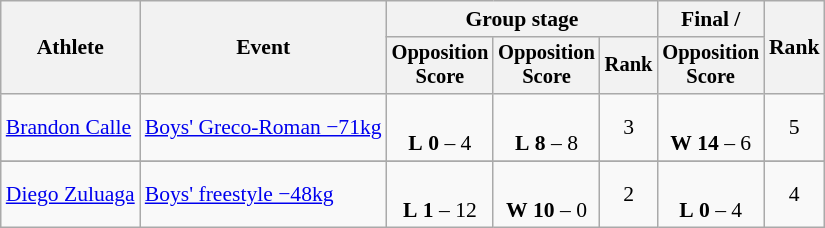<table class="wikitable" style="font-size:90%">
<tr>
<th rowspan=2>Athlete</th>
<th rowspan=2>Event</th>
<th colspan=3>Group stage</th>
<th>Final / </th>
<th rowspan=2>Rank</th>
</tr>
<tr style="font-size:95%">
<th>Opposition<br>Score</th>
<th>Opposition<br>Score</th>
<th>Rank</th>
<th>Opposition<br>Score</th>
</tr>
<tr align=center>
<td align=left><a href='#'>Brandon Calle</a></td>
<td align=left><a href='#'>Boys' Greco-Roman −71kg</a></td>
<td><br><strong>L</strong> <strong>0</strong> – 4 <sup></sup></td>
<td><br><strong>L</strong> <strong>8</strong> – 8 <sup></sup></td>
<td>3 </td>
<td><br><strong>W</strong> <strong>14</strong> – 6 <sup></sup></td>
<td>5</td>
</tr>
<tr>
</tr>
<tr align=center>
<td align=left><a href='#'>Diego Zuluaga</a></td>
<td align=left><a href='#'>Boys' freestyle −48kg</a></td>
<td><br><strong>L</strong> <strong>1</strong> – 12 <sup></sup></td>
<td><br><strong>W</strong> <strong>10</strong> – 0 <sup></sup></td>
<td>2 </td>
<td><br><strong>L</strong> <strong>0</strong> – 4 <sup></sup></td>
<td>4</td>
</tr>
</table>
